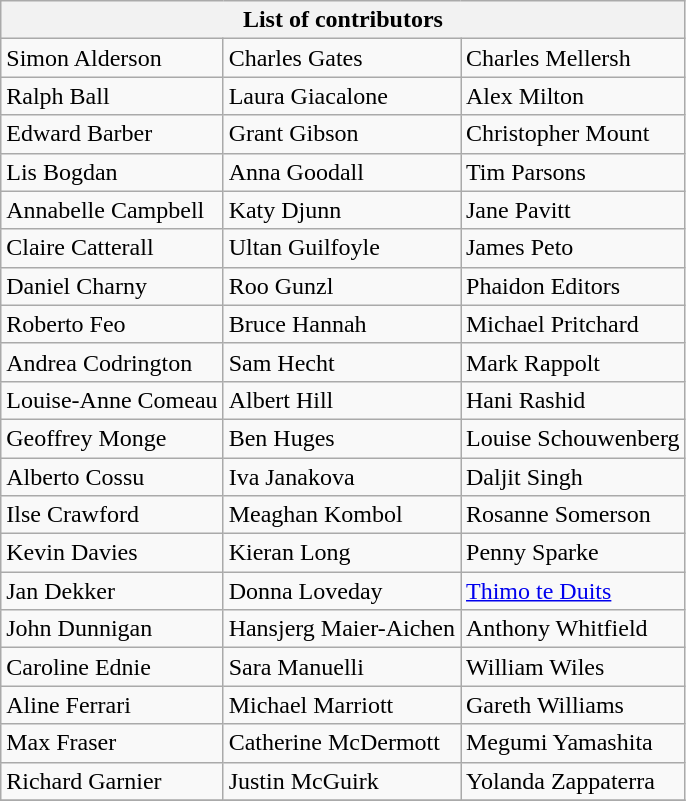<table class="wikitable collapsible collapsed">
<tr>
<th colspan="3" style="text-align: center;">List of contributors</th>
</tr>
<tr>
<td>Simon Alderson</td>
<td>Charles Gates</td>
<td>Charles Mellersh</td>
</tr>
<tr>
<td>Ralph Ball</td>
<td>Laura Giacalone</td>
<td>Alex Milton</td>
</tr>
<tr>
<td>Edward Barber</td>
<td>Grant Gibson</td>
<td>Christopher Mount</td>
</tr>
<tr>
<td>Lis Bogdan</td>
<td>Anna Goodall</td>
<td>Tim Parsons</td>
</tr>
<tr>
<td>Annabelle Campbell</td>
<td>Katy Djunn</td>
<td>Jane Pavitt</td>
</tr>
<tr>
<td>Claire Catterall</td>
<td>Ultan Guilfoyle</td>
<td>James Peto</td>
</tr>
<tr>
<td>Daniel Charny</td>
<td>Roo Gunzl</td>
<td>Phaidon Editors</td>
</tr>
<tr>
<td>Roberto Feo</td>
<td>Bruce Hannah</td>
<td>Michael Pritchard</td>
</tr>
<tr>
<td>Andrea Codrington</td>
<td>Sam Hecht</td>
<td>Mark Rappolt</td>
</tr>
<tr>
<td>Louise-Anne Comeau</td>
<td>Albert Hill</td>
<td>Hani Rashid</td>
</tr>
<tr>
<td>Geoffrey Monge</td>
<td>Ben Huges</td>
<td>Louise Schouwenberg</td>
</tr>
<tr>
<td>Alberto Cossu</td>
<td>Iva Janakova</td>
<td>Daljit Singh</td>
</tr>
<tr>
<td>Ilse Crawford</td>
<td>Meaghan Kombol</td>
<td>Rosanne Somerson</td>
</tr>
<tr>
<td>Kevin Davies</td>
<td>Kieran Long</td>
<td>Penny Sparke</td>
</tr>
<tr>
<td>Jan Dekker</td>
<td>Donna Loveday</td>
<td><a href='#'>Thimo te Duits</a></td>
</tr>
<tr>
<td>John Dunnigan</td>
<td>Hansjerg Maier-Aichen</td>
<td>Anthony Whitfield</td>
</tr>
<tr>
<td>Caroline Ednie</td>
<td>Sara Manuelli</td>
<td>William Wiles</td>
</tr>
<tr>
<td>Aline Ferrari</td>
<td>Michael Marriott</td>
<td>Gareth Williams</td>
</tr>
<tr>
<td>Max Fraser</td>
<td>Catherine McDermott</td>
<td>Megumi Yamashita</td>
</tr>
<tr>
<td>Richard Garnier</td>
<td>Justin McGuirk</td>
<td>Yolanda Zappaterra</td>
</tr>
<tr>
</tr>
</table>
